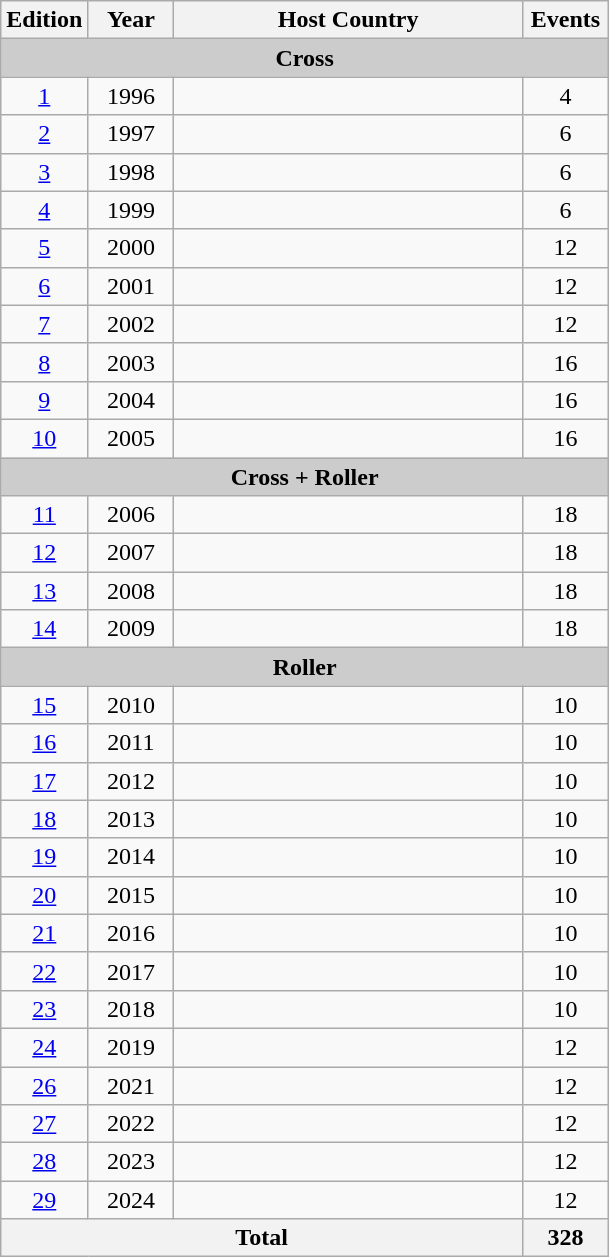<table class="wikitable sortable" style="font-size95%">
<tr>
<th width=50>Edition</th>
<th width=50>Year</th>
<th width=225>Host Country</th>
<th width=50>Events</th>
</tr>
<tr>
<td colspan=4 bgcolor="#cccccc"align=center><strong>Cross</strong></td>
</tr>
<tr>
<td align=center><a href='#'>1</a></td>
<td align=center>1996</td>
<td align=left></td>
<td align=center>4</td>
</tr>
<tr>
<td align=center><a href='#'>2</a></td>
<td align=center>1997</td>
<td align=left></td>
<td align=center>6</td>
</tr>
<tr>
<td align=center><a href='#'>3</a></td>
<td align=center>1998</td>
<td align=left></td>
<td align=center>6</td>
</tr>
<tr>
<td align=center><a href='#'>4</a></td>
<td align=center>1999</td>
<td align=left></td>
<td align=center>6</td>
</tr>
<tr>
<td align=center><a href='#'>5</a></td>
<td align=center>2000</td>
<td align=left></td>
<td align=center>12</td>
</tr>
<tr>
<td align=center><a href='#'>6</a></td>
<td align=center>2001</td>
<td align=left></td>
<td align=center>12</td>
</tr>
<tr>
<td align=center><a href='#'>7</a></td>
<td align=center>2002</td>
<td align=left></td>
<td align=center>12</td>
</tr>
<tr>
<td align=center><a href='#'>8</a></td>
<td align=center>2003</td>
<td align=left></td>
<td align=center>16</td>
</tr>
<tr>
<td align=center><a href='#'>9</a></td>
<td align=center>2004</td>
<td align=left></td>
<td align=center>16</td>
</tr>
<tr>
<td align=center><a href='#'>10</a></td>
<td align=center>2005</td>
<td align=left></td>
<td align=center>16</td>
</tr>
<tr>
<td colspan=4 bgcolor="#cccccc"align=center><strong>Cross + Roller</strong></td>
</tr>
<tr>
<td align=center><a href='#'>11</a></td>
<td align=center>2006</td>
<td align=left></td>
<td align=center>18</td>
</tr>
<tr>
<td align=center><a href='#'>12</a></td>
<td align=center>2007</td>
<td align=left></td>
<td align=center>18</td>
</tr>
<tr>
<td align=center><a href='#'>13</a></td>
<td align=center>2008</td>
<td align=left></td>
<td align=center>18</td>
</tr>
<tr>
<td align=center><a href='#'>14</a></td>
<td align=center>2009</td>
<td align=left></td>
<td align=center>18</td>
</tr>
<tr>
<td colspan=4 bgcolor="#cccccc"align=center><strong>Roller</strong></td>
</tr>
<tr>
<td align=center><a href='#'>15</a></td>
<td align=center>2010</td>
<td align=left></td>
<td align=center>10</td>
</tr>
<tr>
<td align=center><a href='#'>16</a></td>
<td align=center>2011</td>
<td align=left></td>
<td align=center>10</td>
</tr>
<tr>
<td align=center><a href='#'>17</a></td>
<td align=center>2012</td>
<td align=left></td>
<td align=center>10</td>
</tr>
<tr>
<td align=center><a href='#'>18</a></td>
<td align=center>2013</td>
<td align=left></td>
<td align=center>10</td>
</tr>
<tr>
<td align=center><a href='#'>19</a></td>
<td align=center>2014</td>
<td align=left></td>
<td align=center>10</td>
</tr>
<tr>
<td align=center><a href='#'>20</a></td>
<td align=center>2015</td>
<td align=left></td>
<td align=center>10</td>
</tr>
<tr>
<td align=center><a href='#'>21</a></td>
<td align=center>2016</td>
<td align=left></td>
<td align=center>10</td>
</tr>
<tr>
<td align=center><a href='#'>22</a></td>
<td align=center>2017</td>
<td align=left></td>
<td align=center>10</td>
</tr>
<tr>
<td align=center><a href='#'>23</a></td>
<td align=center>2018</td>
<td align=left></td>
<td align=center>10</td>
</tr>
<tr>
<td align=center><a href='#'>24</a></td>
<td align=center>2019</td>
<td align=left></td>
<td align=center>12</td>
</tr>
<tr>
<td align=center><a href='#'>26</a></td>
<td align=center>2021</td>
<td align=left></td>
<td align=center>12</td>
</tr>
<tr>
<td align=center><a href='#'>27</a></td>
<td align=center>2022</td>
<td align=left></td>
<td align=center>12</td>
</tr>
<tr>
<td align=center><a href='#'>28</a></td>
<td align=center>2023</td>
<td align=left></td>
<td align=center>12</td>
</tr>
<tr>
<td align=center><a href='#'>29</a></td>
<td align=center>2024</td>
<td align=left></td>
<td align=center>12</td>
</tr>
<tr>
<th colspan=3>Total</th>
<th>328</th>
</tr>
</table>
